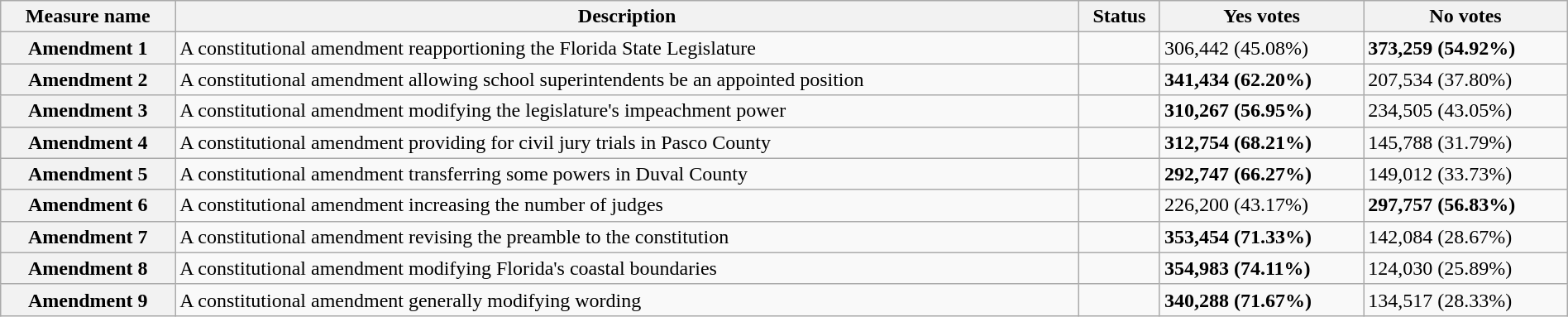<table class="wikitable sortable plainrowheaders" style="width:100%">
<tr>
<th scope="col">Measure name</th>
<th class="unsortable" scope="col">Description</th>
<th scope="col">Status</th>
<th scope="col">Yes votes</th>
<th scope="col">No votes</th>
</tr>
<tr>
<th scope="row">Amendment 1</th>
<td>A constitutional amendment reapportioning the Florida State Legislature</td>
<td></td>
<td>306,442 (45.08%)</td>
<td><strong>373,259 (54.92%)</strong></td>
</tr>
<tr>
<th scope="row">Amendment 2</th>
<td>A constitutional amendment allowing school superintendents be an appointed position</td>
<td></td>
<td><strong>341,434 (62.20%)</strong></td>
<td>207,534 (37.80%)</td>
</tr>
<tr>
<th scope="row">Amendment 3</th>
<td>A constitutional amendment modifying the legislature's impeachment power</td>
<td></td>
<td><strong>310,267 (56.95%)</strong></td>
<td>234,505 (43.05%)</td>
</tr>
<tr>
<th scope="row">Amendment 4</th>
<td>A constitutional amendment providing for civil jury trials in Pasco County</td>
<td></td>
<td><strong>312,754 (68.21%)</strong></td>
<td>145,788 (31.79%)</td>
</tr>
<tr>
<th scope="row">Amendment 5</th>
<td>A constitutional amendment transferring some powers in Duval County</td>
<td></td>
<td><strong>292,747 (66.27%)</strong></td>
<td>149,012 (33.73%)</td>
</tr>
<tr>
<th scope="row">Amendment 6</th>
<td>A constitutional amendment increasing the number of judges</td>
<td></td>
<td>226,200 (43.17%)</td>
<td><strong>297,757 (56.83%)</strong></td>
</tr>
<tr>
<th scope="row">Amendment 7</th>
<td>A constitutional amendment revising the preamble to the constitution</td>
<td></td>
<td><strong>353,454 (71.33%)</strong></td>
<td>142,084 (28.67%)</td>
</tr>
<tr>
<th scope="row">Amendment 8</th>
<td>A constitutional amendment modifying Florida's coastal boundaries</td>
<td></td>
<td><strong>354,983 (74.11%)</strong></td>
<td>124,030 (25.89%)</td>
</tr>
<tr>
<th scope="row">Amendment 9</th>
<td>A constitutional amendment generally modifying wording</td>
<td></td>
<td><strong>340,288 (71.67%)</strong></td>
<td>134,517 (28.33%)</td>
</tr>
</table>
